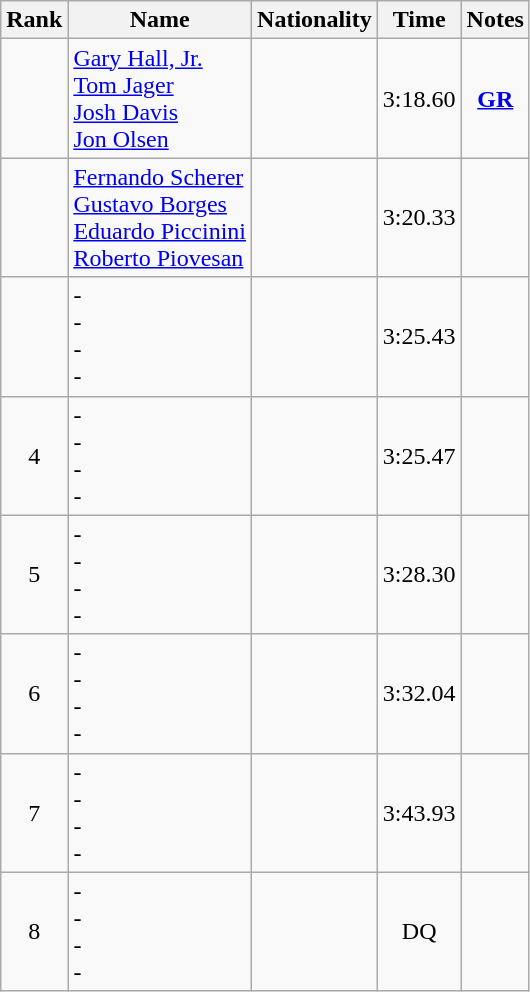<table class="wikitable sortable" style="text-align:center">
<tr>
<th>Rank</th>
<th>Name</th>
<th>Nationality</th>
<th>Time</th>
<th>Notes</th>
</tr>
<tr>
<td></td>
<td align=left><a href='#'>Gary Hall, Jr.</a> <br> <a href='#'>Tom Jager</a> <br> <a href='#'>Josh Davis</a> <br> <a href='#'>Jon Olsen</a></td>
<td align=left></td>
<td>3:18.60</td>
<td><strong><a href='#'>GR</a></strong></td>
</tr>
<tr>
<td></td>
<td align=left><a href='#'>Fernando Scherer</a> <br> <a href='#'>Gustavo Borges</a> <br> <a href='#'>Eduardo Piccinini</a> <br> <a href='#'>Roberto Piovesan</a></td>
<td align=left></td>
<td>3:20.33</td>
<td></td>
</tr>
<tr>
<td></td>
<td align=left>- <br> - <br> - <br> -</td>
<td align=left></td>
<td>3:25.43</td>
<td></td>
</tr>
<tr>
<td>4</td>
<td align=left>- <br> - <br> - <br> -</td>
<td align=left></td>
<td>3:25.47</td>
<td></td>
</tr>
<tr>
<td>5</td>
<td align=left>- <br> - <br> - <br> -</td>
<td align=left></td>
<td>3:28.30</td>
<td></td>
</tr>
<tr>
<td>6</td>
<td align=left>- <br> - <br> - <br> -</td>
<td align=left></td>
<td>3:32.04</td>
<td></td>
</tr>
<tr>
<td>7</td>
<td align=left>- <br> - <br> - <br> -</td>
<td align=left></td>
<td>3:43.93</td>
<td></td>
</tr>
<tr>
<td>8</td>
<td align=left>- <br> - <br> - <br> -</td>
<td align=left></td>
<td>DQ</td>
<td></td>
</tr>
</table>
